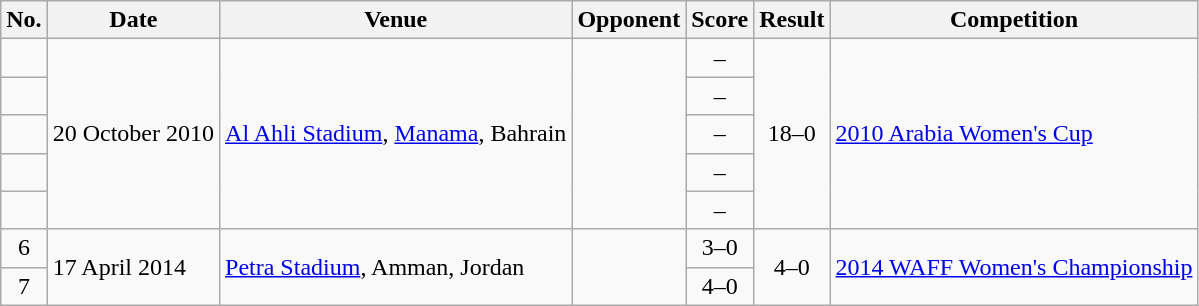<table class="wikitable sortable">
<tr>
<th scope="col">No.</th>
<th scope="col">Date</th>
<th scope="col">Venue</th>
<th scope="col">Opponent</th>
<th scope="col">Score</th>
<th scope="col">Result</th>
<th scope="col">Competition</th>
</tr>
<tr>
<td align="center"></td>
<td rowspan="5">20 October 2010</td>
<td rowspan="5"><a href='#'>Al Ahli Stadium</a>, <a href='#'>Manama</a>, Bahrain</td>
<td rowspan="5"></td>
<td align="center">–</td>
<td rowspan="5" align="center">18–0</td>
<td rowspan="5"><a href='#'>2010 Arabia Women's Cup</a></td>
</tr>
<tr>
<td align="center"></td>
<td align="center">–</td>
</tr>
<tr>
<td align="center"></td>
<td align="center">–</td>
</tr>
<tr>
<td align="center"></td>
<td align="center">–</td>
</tr>
<tr>
<td align="center"></td>
<td align="center">–</td>
</tr>
<tr>
<td align="center">6</td>
<td rowspan="2">17 April 2014</td>
<td rowspan="2"><a href='#'>Petra Stadium</a>, Amman, Jordan</td>
<td rowspan="2"></td>
<td align="center">3–0</td>
<td rowspan="2" align="center">4–0</td>
<td rowspan="2"><a href='#'>2014 WAFF Women's Championship</a></td>
</tr>
<tr>
<td align="center">7</td>
<td align="center">4–0</td>
</tr>
</table>
